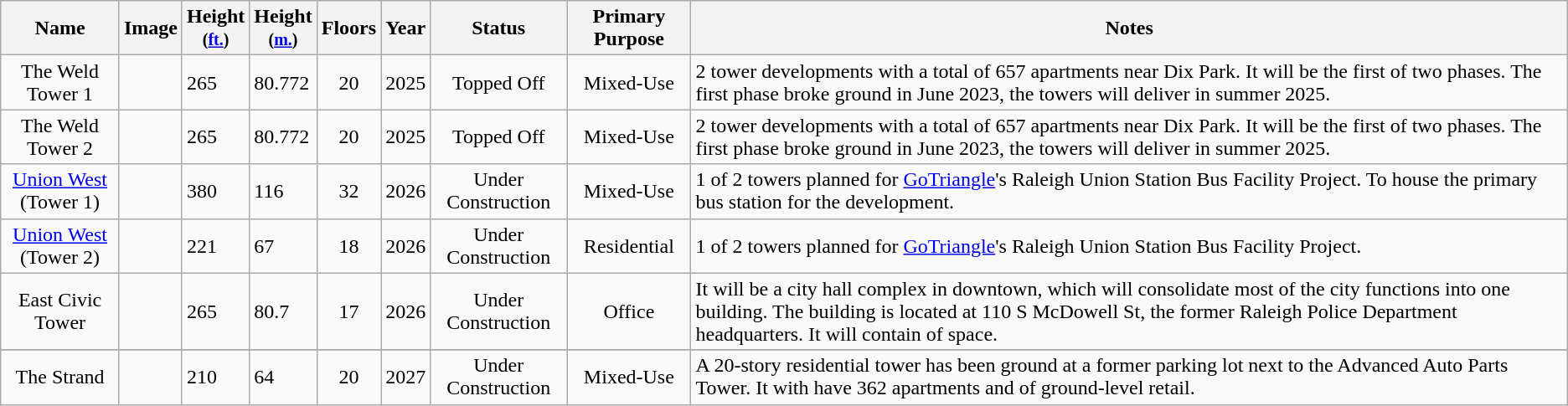<table class="wikitable sortable">
<tr>
<th>Name</th>
<th>Image</th>
<th>Height<br><small>(<a href='#'>ft.</a>)</small></th>
<th>Height<br><small>(<a href='#'>m.</a>)</small></th>
<th>Floors</th>
<th>Year</th>
<th>Status</th>
<th>Primary Purpose</th>
<th class="unsortable">Notes</th>
</tr>
<tr>
<td style="text-align:center;">The Weld Tower 1</td>
<td></td>
<td>265</td>
<td>80.772</td>
<td style="text-align:center;">20</td>
<td style="text-align:center;">2025</td>
<td style="text-align:center;">Topped Off</td>
<td style="text-align:center;">Mixed-Use</td>
<td>2 tower developments with a total of 657 apartments near Dix Park.  It will be the first of two phases.  The first phase broke ground in June 2023, the towers will deliver in summer 2025.</td>
</tr>
<tr>
<td style="text-align:center;">The Weld Tower 2</td>
<td></td>
<td>265</td>
<td>80.772</td>
<td style="text-align:center;">20</td>
<td style="text-align:center;">2025</td>
<td style="text-align:center;">Topped Off</td>
<td style="text-align:center;">Mixed-Use</td>
<td>2 tower developments with a total of 657 apartments near Dix Park.  It will be the first of two phases.  The first phase broke ground in June 2023, the towers will deliver in summer 2025.</td>
</tr>
<tr>
<td style="text-align:center;"><a href='#'>Union West</a> (Tower 1)</td>
<td></td>
<td>380</td>
<td>116</td>
<td style="text-align:center;">32</td>
<td style="text-align:center;">2026</td>
<td style="text-align:center;">Under Construction</td>
<td style="text-align:center;">Mixed-Use</td>
<td>1 of 2 towers planned for <a href='#'>GoTriangle</a>'s Raleigh Union Station Bus Facility Project. To house the primary bus station for the development.</td>
</tr>
<tr>
<td style="text-align:center;"><a href='#'>Union West</a> (Tower 2)</td>
<td></td>
<td>221</td>
<td>67</td>
<td style="text-align:center;">18</td>
<td style="text-align:center;">2026</td>
<td style="text-align:center;">Under Construction</td>
<td style="text-align:center;">Residential</td>
<td>1 of 2 towers planned for <a href='#'>GoTriangle</a>'s Raleigh Union Station Bus Facility Project.</td>
</tr>
<tr>
<td style="text-align:center;">East Civic Tower</td>
<td></td>
<td>265</td>
<td>80.7</td>
<td style="text-align:center;">17</td>
<td style="text-align:center;">2026</td>
<td style="text-align:center;">Under Construction</td>
<td style="text-align:center;">Office</td>
<td>It will be a city hall complex in downtown, which will consolidate most of the city functions into one building.  The building is located at 110 S McDowell St, the former Raleigh Police Department headquarters.  It will contain  of space.</td>
</tr>
<tr>
</tr>
<tr>
<td style="text-align:center;">The Strand</td>
<td></td>
<td>210</td>
<td>64</td>
<td style="text-align:center;">20</td>
<td style="text-align:center;">2027</td>
<td style="text-align:center;">Under Construction</td>
<td style="text-align:center;">Mixed-Use</td>
<td>A 20-story residential tower has been ground at a former parking lot next to the Advanced Auto Parts Tower.  It with have 362 apartments and  of ground-level retail.</td>
</tr>
</table>
